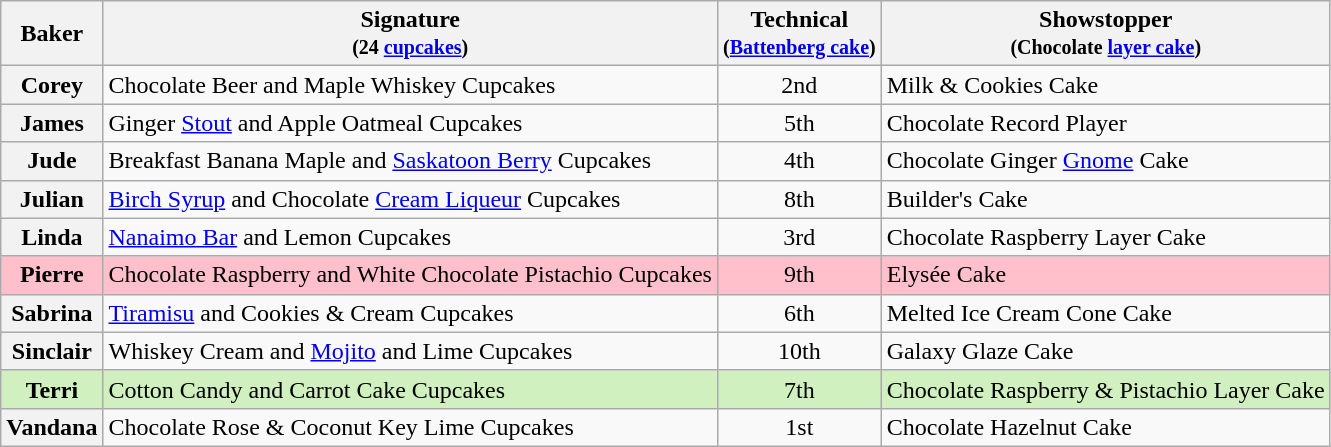<table class="wikitable sortable" style="text-align:left;">
<tr>
<th scope="col">Baker</th>
<th scope="col" class="unsortable">Signature<br><small>(24 <a href='#'>cupcakes</a>)</small></th>
<th scope="col">Technical<br><small>(<a href='#'>Battenberg cake</a>)</small></th>
<th scope="col" class="unsortable">Showstopper<br><small>(Chocolate <a href='#'>layer cake</a>)</small></th>
</tr>
<tr>
<th scope="row">Corey</th>
<td>Chocolate Beer and Maple Whiskey Cupcakes</td>
<td align="center">2nd</td>
<td>Milk & Cookies Cake</td>
</tr>
<tr>
<th scope="row">James</th>
<td>Ginger <a href='#'>Stout</a> and Apple Oatmeal Cupcakes</td>
<td align="center">5th</td>
<td>Chocolate Record Player</td>
</tr>
<tr>
<th scope="row">Jude</th>
<td>Breakfast Banana Maple and <a href='#'>Saskatoon Berry</a> Cupcakes</td>
<td align="center">4th</td>
<td>Chocolate Ginger <a href='#'>Gnome</a> Cake</td>
</tr>
<tr>
<th scope="row">Julian</th>
<td><a href='#'>Birch Syrup</a> and Chocolate <a href='#'>Cream Liqueur</a> Cupcakes</td>
<td align="center">8th</td>
<td>Builder's Cake</td>
</tr>
<tr>
<th scope="row">Linda</th>
<td><a href='#'>Nanaimo Bar</a> and Lemon Cupcakes</td>
<td align="center">3rd</td>
<td>Chocolate Raspberry Layer Cake</td>
</tr>
<tr style="background:pink;">
<th scope="row" style="background:pink;">Pierre</th>
<td>Chocolate Raspberry and White Chocolate Pistachio Cupcakes</td>
<td align="center">9th</td>
<td>Elysée Cake</td>
</tr>
<tr>
<th scope="row">Sabrina</th>
<td><a href='#'>Tiramisu</a> and Cookies & Cream Cupcakes</td>
<td align="center">6th</td>
<td>Melted Ice Cream Cone Cake</td>
</tr>
<tr>
<th scope="row">Sinclair</th>
<td>Whiskey Cream and <a href='#'>Mojito</a> and Lime Cupcakes</td>
<td align="center">10th</td>
<td>Galaxy Glaze Cake</td>
</tr>
<tr style="background:#d0f0c0;">
<th scope="row" style="background:#d0f0c0;">Terri</th>
<td>Cotton Candy and Carrot Cake Cupcakes</td>
<td align="center">7th</td>
<td>Chocolate Raspberry & Pistachio Layer Cake</td>
</tr>
<tr>
<th scope="row">Vandana</th>
<td>Chocolate Rose & Coconut Key Lime Cupcakes</td>
<td align="center">1st</td>
<td>Chocolate Hazelnut Cake</td>
</tr>
</table>
